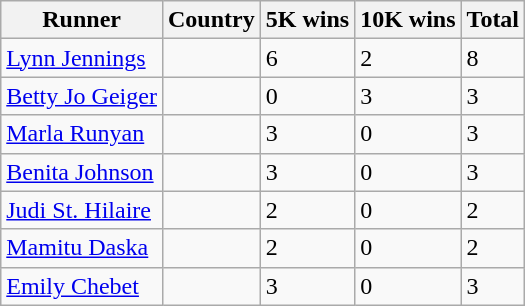<table class="wikitable sortable">
<tr>
<th>Runner</th>
<th>Country</th>
<th>5K wins</th>
<th>10K wins</th>
<th>Total</th>
</tr>
<tr>
<td><a href='#'>Lynn Jennings</a></td>
<td></td>
<td>6</td>
<td>2</td>
<td>8</td>
</tr>
<tr>
<td><a href='#'>Betty Jo Geiger</a></td>
<td></td>
<td>0</td>
<td>3</td>
<td>3</td>
</tr>
<tr>
<td><a href='#'>Marla Runyan</a></td>
<td></td>
<td>3</td>
<td>0</td>
<td>3</td>
</tr>
<tr>
<td><a href='#'>Benita Johnson</a></td>
<td></td>
<td>3</td>
<td>0</td>
<td>3</td>
</tr>
<tr>
<td><a href='#'>Judi St. Hilaire</a></td>
<td></td>
<td>2</td>
<td>0</td>
<td>2</td>
</tr>
<tr>
<td><a href='#'>Mamitu Daska</a></td>
<td></td>
<td>2</td>
<td>0</td>
<td>2</td>
</tr>
<tr>
<td><a href='#'>Emily Chebet</a></td>
<td></td>
<td>3</td>
<td>0</td>
<td>3</td>
</tr>
</table>
